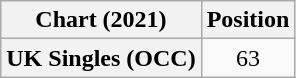<table class="wikitable plainrowheaders" style="text-align:center">
<tr>
<th scope="col">Chart (2021)</th>
<th scope="col">Position</th>
</tr>
<tr>
<th scope="row">UK Singles (OCC)</th>
<td>63</td>
</tr>
</table>
